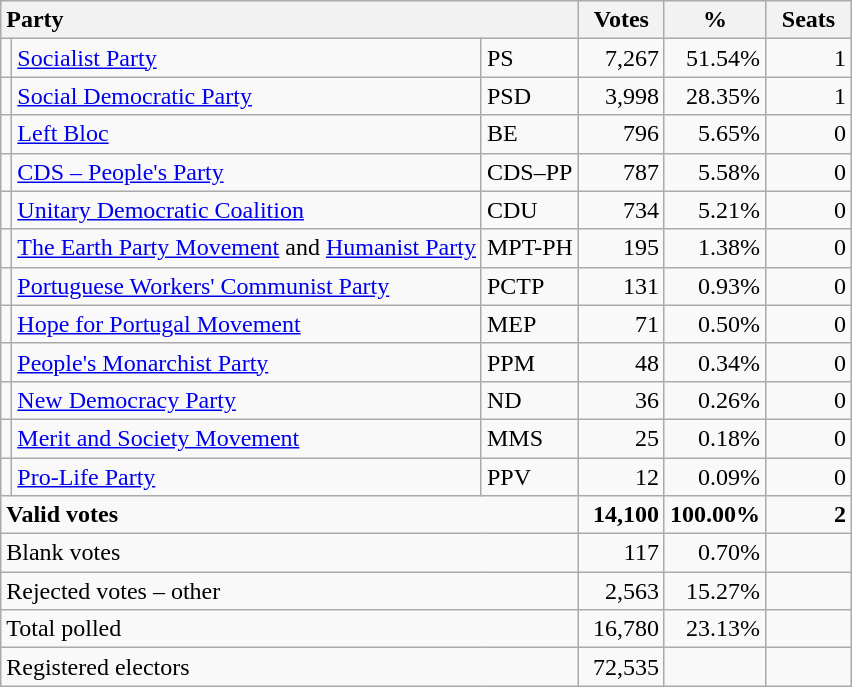<table class="wikitable" border="1" style="text-align:right;">
<tr>
<th style="text-align:left;" colspan=3>Party</th>
<th align=center width="50">Votes</th>
<th align=center width="50">%</th>
<th align=center width="50">Seats</th>
</tr>
<tr>
<td></td>
<td align=left><a href='#'>Socialist Party</a></td>
<td align=left>PS</td>
<td>7,267</td>
<td>51.54%</td>
<td>1</td>
</tr>
<tr>
<td></td>
<td align=left><a href='#'>Social Democratic Party</a></td>
<td align=left>PSD</td>
<td>3,998</td>
<td>28.35%</td>
<td>1</td>
</tr>
<tr>
<td></td>
<td align=left><a href='#'>Left Bloc</a></td>
<td align=left>BE</td>
<td>796</td>
<td>5.65%</td>
<td>0</td>
</tr>
<tr>
<td></td>
<td align=left><a href='#'>CDS – People's Party</a></td>
<td align=left style="white-space: nowrap;">CDS–PP</td>
<td>787</td>
<td>5.58%</td>
<td>0</td>
</tr>
<tr>
<td></td>
<td align=left style="white-space: nowrap;"><a href='#'>Unitary Democratic Coalition</a></td>
<td align=left>CDU</td>
<td>734</td>
<td>5.21%</td>
<td>0</td>
</tr>
<tr>
<td></td>
<td align=left><a href='#'>The Earth Party Movement</a> and <a href='#'>Humanist Party</a></td>
<td align=left>MPT-PH</td>
<td>195</td>
<td>1.38%</td>
<td>0</td>
</tr>
<tr>
<td></td>
<td align=left><a href='#'>Portuguese Workers' Communist Party</a></td>
<td align=left>PCTP</td>
<td>131</td>
<td>0.93%</td>
<td>0</td>
</tr>
<tr>
<td></td>
<td align=left><a href='#'>Hope for Portugal Movement</a></td>
<td align=left>MEP</td>
<td>71</td>
<td>0.50%</td>
<td>0</td>
</tr>
<tr>
<td></td>
<td align=left><a href='#'>People's Monarchist Party</a></td>
<td align=left>PPM</td>
<td>48</td>
<td>0.34%</td>
<td>0</td>
</tr>
<tr>
<td></td>
<td align=left><a href='#'>New Democracy Party</a></td>
<td align=left>ND</td>
<td>36</td>
<td>0.26%</td>
<td>0</td>
</tr>
<tr>
<td></td>
<td align=left><a href='#'>Merit and Society Movement</a></td>
<td align=left>MMS</td>
<td>25</td>
<td>0.18%</td>
<td>0</td>
</tr>
<tr>
<td></td>
<td align=left><a href='#'>Pro-Life Party</a></td>
<td align=left>PPV</td>
<td>12</td>
<td>0.09%</td>
<td>0</td>
</tr>
<tr style="font-weight:bold">
<td align=left colspan=3>Valid votes</td>
<td>14,100</td>
<td>100.00%</td>
<td>2</td>
</tr>
<tr>
<td align=left colspan=3>Blank votes</td>
<td>117</td>
<td>0.70%</td>
<td></td>
</tr>
<tr>
<td align=left colspan=3>Rejected votes – other</td>
<td>2,563</td>
<td>15.27%</td>
<td></td>
</tr>
<tr>
<td align=left colspan=3>Total polled</td>
<td>16,780</td>
<td>23.13%</td>
<td></td>
</tr>
<tr>
<td align=left colspan=3>Registered electors</td>
<td>72,535</td>
<td></td>
<td></td>
</tr>
</table>
